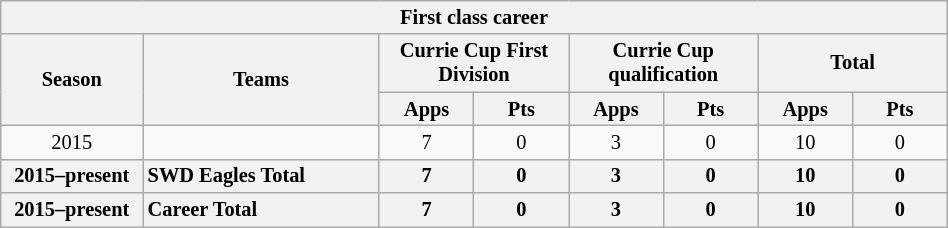<table class="wikitable" style="text-align:center; font-size:85%; width:50%">
<tr>
<th colspan=100%>First class career</th>
</tr>
<tr>
<th style="width:15%;" rowspan=2>Season</th>
<th style="width:25%;" rowspan=2>Teams</th>
<th colspan=2>Currie Cup First Division</th>
<th colspan=2>Currie Cup qualification</th>
<th colspan=2>Total</th>
</tr>
<tr>
<th style="width:10%;">Apps</th>
<th style="width:10%;">Pts</th>
<th style="width:10%;">Apps</th>
<th style="width:10%;">Pts</th>
<th style="width:10%;">Apps</th>
<th style="width:10%;">Pts</th>
</tr>
<tr>
<td>2015</td>
<td style="text-align:left;"></td>
<td>7</td>
<td>0</td>
<td>3</td>
<td>0</td>
<td>10</td>
<td>0</td>
</tr>
<tr>
<th>2015–present</th>
<th style="text-align:left;">SWD Eagles Total</th>
<th>7</th>
<th>0</th>
<th>3</th>
<th>0</th>
<th>10</th>
<th>0</th>
</tr>
<tr>
<th>2015–present</th>
<th style="text-align:left;">Career Total</th>
<th>7</th>
<th>0</th>
<th>3</th>
<th>0</th>
<th>10</th>
<th>0</th>
</tr>
</table>
